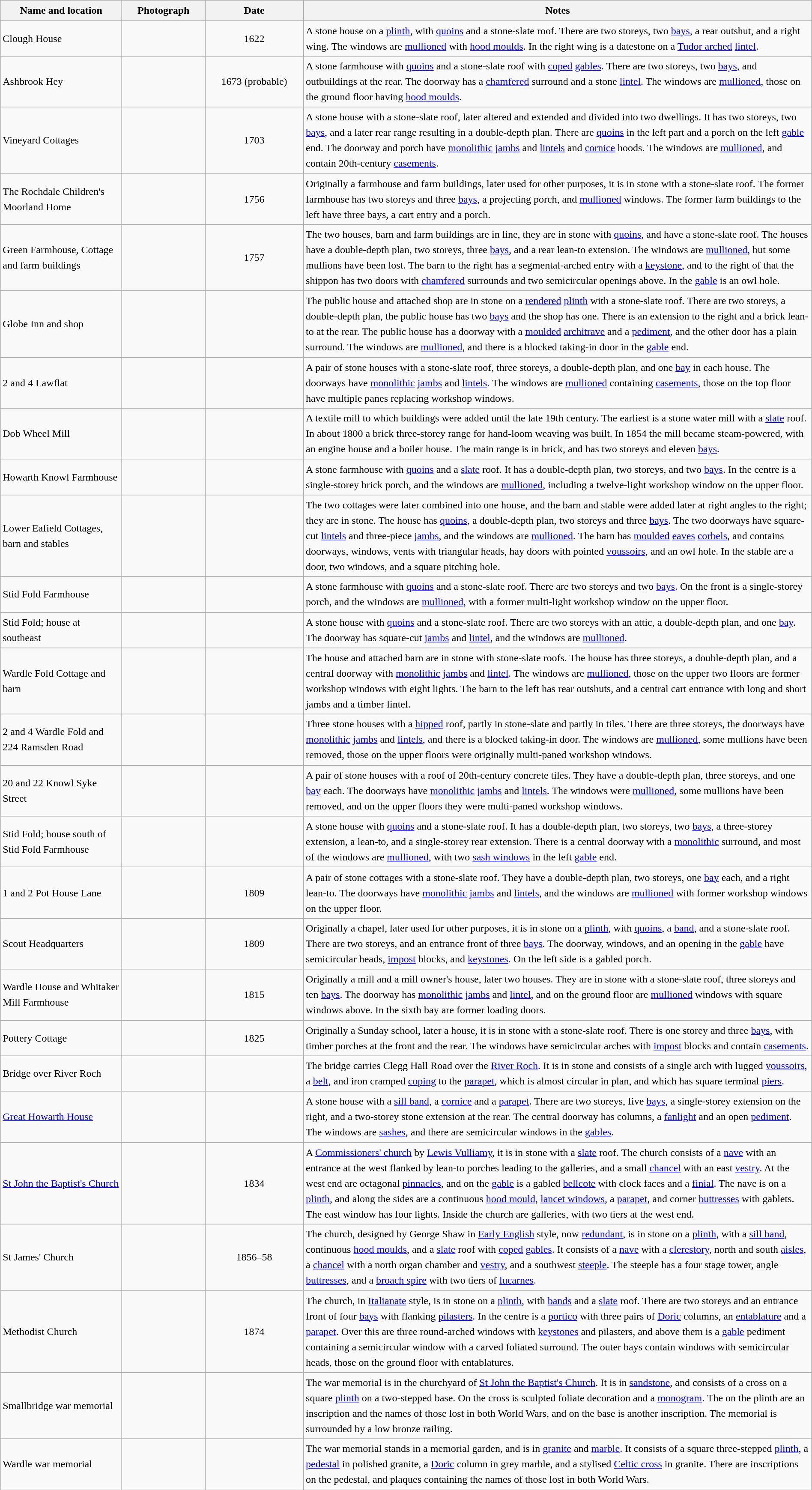<table class="wikitable sortable plainrowheaders" style="width:100%;border:0px;text-align:left;line-height:150%;">
<tr>
<th scope="col" style="width:150px">Name and location</th>
<th scope="col" style="width:100px" class="unsortable">Photograph</th>
<th scope="col" style="width:120px">Date</th>
<th scope="col" style="width:650px" class="unsortable">Notes</th>
</tr>
<tr>
<td>Clough House<br><small></small></td>
<td></td>
<td align="center">1622</td>
<td>A stone house on a <a href='#'>plinth</a>, with <a href='#'>quoins</a> and a stone-slate roof. There are two storeys, two <a href='#'>bays</a>, a rear outshut, and a right wing. The windows are <a href='#'>mullioned</a> with <a href='#'>hood moulds</a>. In the right wing is a datestone on a <a href='#'>Tudor arched</a> <a href='#'>lintel</a>.</td>
</tr>
<tr>
<td>Ashbrook Hey<br><small></small></td>
<td></td>
<td align="center">1673 (probable)</td>
<td>A stone farmhouse with <a href='#'>quoins</a> and a stone-slate roof with <a href='#'>coped</a> <a href='#'>gables</a>. There are two storeys, two <a href='#'>bays</a>, and outbuildings at the rear. The doorway has a <a href='#'>chamfered</a> surround and a stone <a href='#'>lintel</a>. The windows are <a href='#'>mullioned</a>, those on the ground floor having <a href='#'>hood moulds</a>.</td>
</tr>
<tr>
<td>Vineyard Cottages<br><small></small></td>
<td></td>
<td align="center">1703</td>
<td>A stone house with a stone-slate roof, later altered and extended and divided into two dwellings. It has two storeys, two <a href='#'>bays</a>, and a later rear range resulting in a double-depth plan. There are <a href='#'>quoins</a> in the left part and a porch on the left <a href='#'>gable</a> end. The doorway and porch have <a href='#'>monolithic</a> <a href='#'>jambs</a> and <a href='#'>lintels</a> and <a href='#'>cornice</a> hoods. The windows are <a href='#'>mullioned</a>, and contain 20th-century <a href='#'>casements</a>.</td>
</tr>
<tr>
<td>The Rochdale Children's Moorland Home<br><small></small></td>
<td></td>
<td align="center">1756</td>
<td>Originally a farmhouse and farm buildings, later used for other purposes, it is in stone with a stone-slate roof. The former farmhouse has two storeys and three <a href='#'>bays</a>, a projecting porch, and <a href='#'>mullioned</a> windows. The former farm buildings to the left have three bays, a cart entry and a porch.</td>
</tr>
<tr>
<td>Green Farmhouse, Cottage and farm buildings<br><small></small></td>
<td></td>
<td align="center">1757</td>
<td>The two houses, barn and farm buildings are in line, they are in stone with <a href='#'>quoins</a>, and have a stone-slate roof. The houses have a double-depth plan, two storeys, three <a href='#'>bays</a>, and a rear lean-to extension. The windows are <a href='#'>mullioned</a>, but some mullions have been lost. The barn to the right has a segmental-arched entry with a <a href='#'>keystone</a>, and to the right of that the shippon has two doors with <a href='#'>chamfered</a> surrounds and two semicircular openings above. In the <a href='#'>gable</a> is an owl hole.</td>
</tr>
<tr>
<td>Globe Inn and shop<br><small></small></td>
<td></td>
<td align="center"></td>
<td>The public house and attached shop are in stone on a <a href='#'>rendered</a> <a href='#'>plinth</a> with a stone-slate roof. There are two storeys, a double-depth plan, the public house has two <a href='#'>bays</a> and the shop has one. There is an extension to the right and a brick lean-to at the rear. The public house has a doorway with a <a href='#'>moulded</a> <a href='#'>architrave</a> and a <a href='#'>pediment</a>, and the other door has a plain surround. The windows are <a href='#'>mullioned</a>, and there is a blocked taking-in door in the <a href='#'>gable</a> end.</td>
</tr>
<tr>
<td>2 and 4 Lawflat<br><small></small></td>
<td></td>
<td align="center"></td>
<td>A pair of stone houses with a stone-slate roof, three storeys, a double-depth plan, and one <a href='#'>bay</a> in each house. The doorways have <a href='#'>monolithic</a> <a href='#'>jambs</a> and <a href='#'>lintels</a>. The windows are <a href='#'>mullioned</a> containing <a href='#'>casements</a>, those on the top floor have multiple panes replacing workshop windows.</td>
</tr>
<tr>
<td>Dob Wheel Mill<br><small></small></td>
<td></td>
<td align="center"></td>
<td>A textile mill to which buildings were added until the late 19th century. The earliest is a stone water mill with a <a href='#'>slate</a> roof. In about 1800 a brick three-storey range for hand-loom weaving was built. In 1854 the mill became steam-powered, with an engine house and a boiler house. The main range is in brick, and has two storeys and eleven <a href='#'>bays</a>.</td>
</tr>
<tr>
<td>Howarth Knowl Farmhouse<br><small></small></td>
<td></td>
<td align="center"></td>
<td>A stone farmhouse with <a href='#'>quoins</a> and a <a href='#'>slate</a> roof. It has a double-depth plan, two storeys, and two <a href='#'>bays</a>. In the centre is a single-storey brick porch, and the windows are <a href='#'>mullioned</a>, including a twelve-light workshop window on the upper floor.</td>
</tr>
<tr>
<td>Lower Eafield Cottages, barn and stables<br><small></small></td>
<td></td>
<td align="center"></td>
<td>The two cottages were later combined into one house, and the barn and stable were added later at right angles to the right; they are in stone. The house has <a href='#'>quoins</a>, a double-depth plan, two storeys and three <a href='#'>bays</a>. The two doorways have square-cut <a href='#'>lintels</a> and three-piece <a href='#'>jambs</a>, and the windows are <a href='#'>mullioned</a>. The barn has <a href='#'>moulded</a> <a href='#'>eaves</a> <a href='#'>corbels</a>, and contains doorways, windows, vents with triangular heads, hay doors with pointed <a href='#'>voussoirs</a>, and an owl hole. In the stable are a door, two windows, and a square pitching hole.</td>
</tr>
<tr>
<td>Stid Fold Farmhouse<br><small></small></td>
<td></td>
<td align="center"></td>
<td>A stone farmhouse with <a href='#'>quoins</a> and a stone-slate roof. There are two storeys and two <a href='#'>bays</a>. On the front is a single-storey porch, and the windows are <a href='#'>mullioned</a>, with a former multi-light workshop window on the upper floor.</td>
</tr>
<tr>
<td>Stid Fold; house at southeast<br><small></small></td>
<td></td>
<td align="center"></td>
<td>A stone house with <a href='#'>quoins</a> and a stone-slate roof. There are two storeys with an attic, a double-depth plan, and one <a href='#'>bay</a>. The doorway has square-cut <a href='#'>jambs</a> and <a href='#'>lintel</a>, and the windows are <a href='#'>mullioned</a>.</td>
</tr>
<tr>
<td>Wardle Fold Cottage and barn<br><small></small></td>
<td></td>
<td align="center"></td>
<td>The house and attached barn are in stone with stone-slate roofs. The house has three storeys, a double-depth plan, and a central doorway with <a href='#'>monolithic</a> <a href='#'>jambs</a> and <a href='#'>lintel</a>. The windows are <a href='#'>mullioned</a>, those on the upper two floors are former workshop windows with eight lights. The barn to the left has rear outshuts, and a central cart entrance with long and short jambs and a timber lintel.</td>
</tr>
<tr>
<td>2 and 4 Wardle Fold and<br>224 Ramsden Road<br><small></small></td>
<td></td>
<td align="center"></td>
<td>Three stone houses with a <a href='#'>hipped</a> roof, partly in stone-slate and partly in tiles. There are three storeys, the doorways have <a href='#'>monolithic</a> <a href='#'>jambs</a> and <a href='#'>lintels</a>, and there is a blocked taking-in door. The windows are <a href='#'>mullioned</a>, some mullions have been removed, those on the upper floors were originally multi-paned workshop windows.</td>
</tr>
<tr>
<td>20 and 22 Knowl Syke Street<br><small></small></td>
<td></td>
<td align="center"></td>
<td>A pair of stone houses with a roof of 20th-century concrete tiles. They have a double-depth plan, three storeys, and one <a href='#'>bay</a> each. The doorways have <a href='#'>monolithic</a> <a href='#'>jambs</a> and <a href='#'>lintels</a>. The windows were <a href='#'>mullioned</a>, some mullions have been removed, and on the upper floors they were multi-paned workshop windows.</td>
</tr>
<tr>
<td>Stid Fold; house south of Stid Fold Farmhouse<br><small></small></td>
<td></td>
<td align="center"></td>
<td>A stone house with <a href='#'>quoins</a> and a stone-slate roof. It has a double-depth plan, two storeys, two <a href='#'>bays</a>, a three-storey extension, a lean-to, and a single-storey rear extension. There is a central doorway with a <a href='#'>monolithic</a> surround, and most of the windows are <a href='#'>mullioned</a>, with two <a href='#'>sash windows</a> in the left <a href='#'>gable</a> end.</td>
</tr>
<tr>
<td>1 and 2 Pot House Lane<br><small></small></td>
<td></td>
<td align="center">1809</td>
<td>A pair of stone cottages with a stone-slate roof. They have a double-depth plan, two storeys, one <a href='#'>bay</a> each, and a right lean-to. The doorways have <a href='#'>monolithic</a> <a href='#'>jambs</a> and <a href='#'>lintels</a>, and the windows are <a href='#'>mullioned</a> with former workshop windows on the upper floor.</td>
</tr>
<tr>
<td>Scout Headquarters<br><small></small></td>
<td></td>
<td align="center">1809</td>
<td>Originally a chapel, later used for other purposes, it is in stone on a <a href='#'>plinth</a>, with <a href='#'>quoins</a>, a <a href='#'>band</a>, and a stone-slate roof. There are two storeys, and an entrance front of three <a href='#'>bays</a>. The doorway, windows, and an opening in the <a href='#'>gable</a> have semicircular heads, <a href='#'>impost</a> blocks, and <a href='#'>keystones</a>. On the left side is a gabled porch.</td>
</tr>
<tr>
<td>Wardle House and Whitaker Mill Farmhouse<br><small></small></td>
<td></td>
<td align="center">1815</td>
<td>Originally a mill and a mill owner's house, later two houses. They are in stone with a stone-slate roof, three storeys and ten <a href='#'>bays</a>. The doorway has <a href='#'>monolithic</a> <a href='#'>jambs</a> and <a href='#'>lintel</a>, and on the ground floor are <a href='#'>mullioned</a> windows with square windows above. In the sixth bay are former loading doors.</td>
</tr>
<tr>
<td>Pottery Cottage<br><small></small></td>
<td></td>
<td align="center">1825</td>
<td>Originally a Sunday school, later a house, it is in stone with a stone-slate roof. There is one storey and three <a href='#'>bays</a>, with timber porches at the front and the rear. The windows have semicircular arches with <a href='#'>impost</a> blocks and contain <a href='#'>casements</a>.</td>
</tr>
<tr>
<td>Bridge over River Roch<br><small></small></td>
<td></td>
<td align="center"></td>
<td>The bridge carries Clegg Hall Road over the <a href='#'>River Roch</a>. It is in stone and consists of a single arch with lugged <a href='#'>voussoirs</a>, a <a href='#'>belt</a>, and iron cramped <a href='#'>coping</a> to the <a href='#'>parapet</a>, which is almost circular in plan, and which has square terminal <a href='#'>piers</a>.</td>
</tr>
<tr>
<td><a href='#'>Great Howarth House</a><br><small></small></td>
<td></td>
<td align="center"></td>
<td>A stone house with a <a href='#'>sill band</a>, a <a href='#'>cornice</a> and a <a href='#'>parapet</a>. There are two storeys, five <a href='#'>bays</a>, a single-storey extension on the right, and a two-storey stone extension at the rear. The central doorway has columns, a <a href='#'>fanlight</a> and an open <a href='#'>pediment</a>. The windows are <a href='#'>sashes</a>, and there are semicircular windows in the <a href='#'>gables</a>.</td>
</tr>
<tr>
<td><a href='#'>St John the Baptist's Church</a><br><small></small></td>
<td></td>
<td align="center">1834</td>
<td>A <a href='#'>Commissioners' church</a> by <a href='#'>Lewis Vulliamy</a>, it is in stone with a <a href='#'>slate</a> roof. The church consists of a <a href='#'>nave</a> with an entrance at the west flanked by lean-to porches leading to the galleries, and a small <a href='#'>chancel</a> with an east <a href='#'>vestry</a>. At the west end are octagonal <a href='#'>pinnacles</a>, and on the <a href='#'>gable</a> is a gabled <a href='#'>bellcote</a> with clock faces and a <a href='#'>finial</a>. The nave is on a <a href='#'>plinth</a>, and along the sides are a continuous <a href='#'>hood mould</a>, <a href='#'>lancet windows</a>, a <a href='#'>parapet</a>, and corner <a href='#'>buttresses</a> with gablets. The east window has four lights. Inside the church are galleries, with two tiers at the west end.</td>
</tr>
<tr>
<td>St James' Church<br><small></small></td>
<td></td>
<td align="center">1856–58</td>
<td>The church, designed by George Shaw in <a href='#'>Early English</a> style, now <a href='#'>redundant</a>, is in stone on a <a href='#'>plinth</a>, with a <a href='#'>sill band</a>, continuous <a href='#'>hood moulds</a>, and a <a href='#'>slate</a> roof with <a href='#'>coped</a> <a href='#'>gables</a>. It consists of a <a href='#'>nave</a> with a <a href='#'>clerestory</a>, north and south <a href='#'>aisles</a>, a <a href='#'>chancel</a> with a north organ chamber and <a href='#'>vestry</a>, and a southwest <a href='#'>steeple</a>. The steeple has a four stage tower, angle <a href='#'>buttresses</a>, and a <a href='#'>broach spire</a> with two tiers of <a href='#'>lucarnes</a>.</td>
</tr>
<tr>
<td>Methodist Church<br><small></small></td>
<td></td>
<td align="center">1874</td>
<td>The church, in <a href='#'>Italianate</a> style, is in stone on a <a href='#'>plinth</a>, with <a href='#'>bands</a> and a <a href='#'>slate</a> roof. There are two storeys and an entrance front of four <a href='#'>bays</a> with flanking <a href='#'>pilasters</a>. In the centre is a <a href='#'>portico</a> with three pairs of <a href='#'>Doric</a> columns, an <a href='#'>entablature</a> and a <a href='#'>parapet</a>. Over this are three round-arched windows with <a href='#'>keystones</a> and pilasters, and above them is a <a href='#'>gable</a> pediment containing a semicircular window with a carved foliated surround. The outer bays contain windows with semicircular heads, those on the ground floor with entablatures.</td>
</tr>
<tr>
<td>Smallbridge war memorial<br><small></small></td>
<td></td>
<td align="center"></td>
<td>The war memorial is in the churchyard of <a href='#'>St John the Baptist's Church</a>. It is in <a href='#'>sandstone</a>, and consists of a cross on a square <a href='#'>plinth</a> on a two-stepped base. On the cross is sculpted foliate decoration and a <a href='#'>monogram</a>. The on the plinth are an inscription and the names of those lost in both World Wars, and on the base is another inscription. The memorial is surrounded by a low bronze railing.</td>
</tr>
<tr>
<td>Wardle war memorial<br><small></small></td>
<td></td>
<td align="center"></td>
<td>The war memorial stands in a memorial garden, and is in <a href='#'>granite</a> and <a href='#'>marble</a>. It consists of a square three-stepped <a href='#'>plinth</a>, a <a href='#'>pedestal</a> in polished granite, a <a href='#'>Doric</a> column in grey marble, and a stylised <a href='#'>Celtic cross</a> in granite. There are inscriptions on the pedestal, and plaques containing the names of those lost in both World Wars.</td>
</tr>
<tr>
</tr>
</table>
